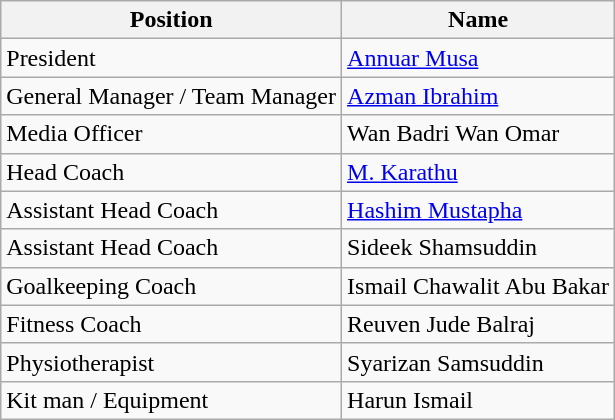<table class="wikitable">
<tr>
<th>Position</th>
<th>Name</th>
</tr>
<tr>
<td>President</td>
<td>  <a href='#'>Annuar Musa</a></td>
</tr>
<tr>
<td>General Manager / Team Manager</td>
<td>  <a href='#'>Azman Ibrahim</a></td>
</tr>
<tr>
<td>Media Officer</td>
<td>  Wan Badri Wan Omar</td>
</tr>
<tr>
<td>Head Coach</td>
<td>  <a href='#'>M. Karathu</a></td>
</tr>
<tr>
<td>Assistant Head Coach</td>
<td>  <a href='#'>Hashim Mustapha</a></td>
</tr>
<tr>
<td>Assistant Head Coach</td>
<td>  Sideek Shamsuddin</td>
</tr>
<tr>
<td>Goalkeeping Coach</td>
<td>  Ismail Chawalit Abu Bakar</td>
</tr>
<tr>
<td>Fitness Coach</td>
<td> Reuven Jude Balraj</td>
</tr>
<tr>
<td>Physiotherapist</td>
<td> Syarizan Samsuddin</td>
</tr>
<tr>
<td>Kit man / Equipment</td>
<td> Harun Ismail</td>
</tr>
</table>
